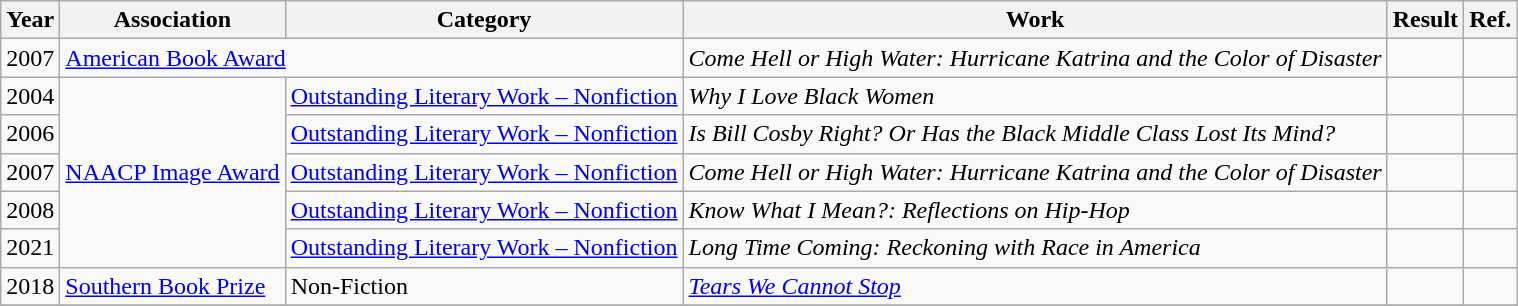<table class="wikitable">
<tr>
<th>Year</th>
<th>Association</th>
<th>Category</th>
<th>Work</th>
<th>Result</th>
<th class=unsortable>Ref.</th>
</tr>
<tr>
<td>2007</td>
<td colspan=2><a href='#'>American Book Award</a></td>
<td><em>Come Hell or High Water: Hurricane Katrina and the Color of Disaster</em></td>
<td></td>
<td></td>
</tr>
<tr>
<td>2004</td>
<td rowspan=5><a href='#'>NAACP Image Award</a></td>
<td><a href='#'>Outstanding Literary Work – Nonfiction</a></td>
<td><em>Why I Love Black Women</em></td>
<td></td>
<td></td>
</tr>
<tr>
<td>2006</td>
<td><a href='#'>Outstanding Literary Work – Nonfiction</a></td>
<td><em>Is Bill Cosby Right? Or Has the Black Middle Class Lost Its Mind?</em></td>
<td></td>
<td></td>
</tr>
<tr>
<td>2007</td>
<td><a href='#'>Outstanding Literary Work – Nonfiction</a></td>
<td><em>Come Hell or High Water: Hurricane Katrina and the Color of Disaster</em></td>
<td></td>
<td></td>
</tr>
<tr>
<td>2008</td>
<td><a href='#'>Outstanding Literary Work – Nonfiction</a></td>
<td><em>Know What I Mean?: Reflections on Hip-Hop</em></td>
<td></td>
<td></td>
</tr>
<tr>
<td>2021</td>
<td><a href='#'>Outstanding Literary Work – Nonfiction</a></td>
<td><em>Long Time Coming: Reckoning with Race in America</em></td>
<td></td>
<td></td>
</tr>
<tr>
<td>2018</td>
<td><a href='#'>Southern Book Prize</a></td>
<td>Non-Fiction</td>
<td><em><a href='#'>Tears We Cannot Stop</a></em></td>
<td></td>
<td></td>
</tr>
<tr>
</tr>
</table>
